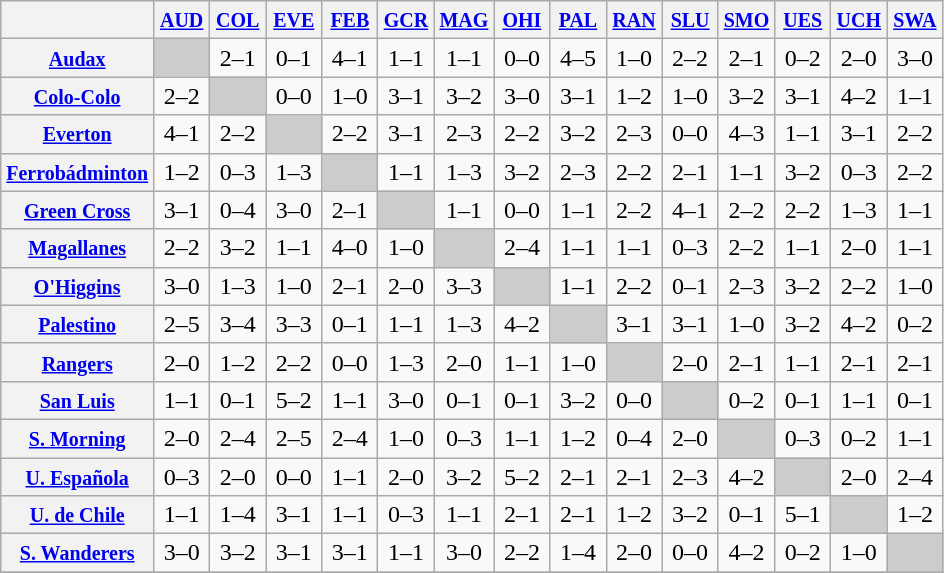<table class="wikitable" style="text-align:center">
<tr>
<th width="90"> </th>
<th width="30"><small><a href='#'>AUD</a></small></th>
<th width="30"><small><a href='#'>COL</a></small></th>
<th width="30"><small><a href='#'>EVE</a></small></th>
<th width="30"><small><a href='#'>FEB</a></small></th>
<th width="30"><small><a href='#'>GCR</a></small></th>
<th width="30"><small><a href='#'>MAG</a></small></th>
<th width="30"><small><a href='#'>OHI</a></small></th>
<th width="30"><small><a href='#'>PAL</a></small></th>
<th width="30"><small><a href='#'>RAN</a></small></th>
<th width="30"><small><a href='#'>SLU</a></small></th>
<th width="30"><small><a href='#'>SMO</a></small></th>
<th width="30"><small><a href='#'>UES</a></small></th>
<th width="30"><small><a href='#'>UCH</a></small></th>
<th width="30"><small><a href='#'>SWA</a></small></th>
</tr>
<tr>
<th><small><a href='#'>Audax</a></small></th>
<td bgcolor="#CCCCCC"></td>
<td>2–1</td>
<td>0–1</td>
<td>4–1</td>
<td>1–1</td>
<td>1–1</td>
<td>0–0</td>
<td>4–5</td>
<td>1–0</td>
<td>2–2</td>
<td>2–1</td>
<td>0–2</td>
<td>2–0</td>
<td>3–0</td>
</tr>
<tr>
<th><small><a href='#'>Colo-Colo</a></small></th>
<td>2–2</td>
<td bgcolor="#CCCCCC"></td>
<td>0–0</td>
<td>1–0</td>
<td>3–1</td>
<td>3–2</td>
<td>3–0</td>
<td>3–1</td>
<td>1–2</td>
<td>1–0</td>
<td>3–2</td>
<td>3–1</td>
<td>4–2</td>
<td>1–1</td>
</tr>
<tr>
<th><small><a href='#'>Everton</a></small></th>
<td>4–1</td>
<td>2–2</td>
<td bgcolor="#CCCCCC"></td>
<td>2–2</td>
<td>3–1</td>
<td>2–3</td>
<td>2–2</td>
<td>3–2</td>
<td>2–3</td>
<td>0–0</td>
<td>4–3</td>
<td>1–1</td>
<td>3–1</td>
<td>2–2</td>
</tr>
<tr>
<th><small><a href='#'>Ferrobádminton</a></small></th>
<td>1–2</td>
<td>0–3</td>
<td>1–3</td>
<td bgcolor="#CCCCCC"></td>
<td>1–1</td>
<td>1–3</td>
<td>3–2</td>
<td>2–3</td>
<td>2–2</td>
<td>2–1</td>
<td>1–1</td>
<td>3–2</td>
<td>0–3</td>
<td>2–2</td>
</tr>
<tr>
<th><small><a href='#'>Green Cross</a></small></th>
<td>3–1</td>
<td>0–4</td>
<td>3–0</td>
<td>2–1</td>
<td bgcolor="#CCCCCC"></td>
<td>1–1</td>
<td>0–0</td>
<td>1–1</td>
<td>2–2</td>
<td>4–1</td>
<td>2–2</td>
<td>2–2</td>
<td>1–3</td>
<td>1–1</td>
</tr>
<tr>
<th><small><a href='#'>Magallanes</a></small></th>
<td>2–2</td>
<td>3–2</td>
<td>1–1</td>
<td>4–0</td>
<td>1–0</td>
<td bgcolor="#CCCCCC"></td>
<td>2–4</td>
<td>1–1</td>
<td>1–1</td>
<td>0–3</td>
<td>2–2</td>
<td>1–1</td>
<td>2–0</td>
<td>1–1</td>
</tr>
<tr>
<th><small><a href='#'>O'Higgins</a></small></th>
<td>3–0</td>
<td>1–3</td>
<td>1–0</td>
<td>2–1</td>
<td>2–0</td>
<td>3–3</td>
<td bgcolor="#CCCCCC"></td>
<td>1–1</td>
<td>2–2</td>
<td>0–1</td>
<td>2–3</td>
<td>3–2</td>
<td>2–2</td>
<td>1–0</td>
</tr>
<tr>
<th><small><a href='#'>Palestino</a></small></th>
<td>2–5</td>
<td>3–4</td>
<td>3–3</td>
<td>0–1</td>
<td>1–1</td>
<td>1–3</td>
<td>4–2</td>
<td bgcolor="#CCCCCC"></td>
<td>3–1</td>
<td>3–1</td>
<td>1–0</td>
<td>3–2</td>
<td>4–2</td>
<td>0–2</td>
</tr>
<tr>
<th><small><a href='#'>Rangers</a></small></th>
<td>2–0</td>
<td>1–2</td>
<td>2–2</td>
<td>0–0</td>
<td>1–3</td>
<td>2–0</td>
<td>1–1</td>
<td>1–0</td>
<td bgcolor="#CCCCCC"></td>
<td>2–0</td>
<td>2–1</td>
<td>1–1</td>
<td>2–1</td>
<td>2–1</td>
</tr>
<tr>
<th><small><a href='#'>San Luis</a></small></th>
<td>1–1</td>
<td>0–1</td>
<td>5–2</td>
<td>1–1</td>
<td>3–0</td>
<td>0–1</td>
<td>0–1</td>
<td>3–2</td>
<td>0–0</td>
<td bgcolor="#CCCCCC"></td>
<td>0–2</td>
<td>0–1</td>
<td>1–1</td>
<td>0–1</td>
</tr>
<tr>
<th><small><a href='#'>S. Morning</a></small></th>
<td>2–0</td>
<td>2–4</td>
<td>2–5</td>
<td>2–4</td>
<td>1–0</td>
<td>0–3</td>
<td>1–1</td>
<td>1–2</td>
<td>0–4</td>
<td>2–0</td>
<td bgcolor="#CCCCCC"></td>
<td>0–3</td>
<td>0–2</td>
<td>1–1</td>
</tr>
<tr>
<th><small><a href='#'>U. Española</a></small></th>
<td>0–3</td>
<td>2–0</td>
<td>0–0</td>
<td>1–1</td>
<td>2–0</td>
<td>3–2</td>
<td>5–2</td>
<td>2–1</td>
<td>2–1</td>
<td>2–3</td>
<td>4–2</td>
<td bgcolor="#CCCCCC"></td>
<td>2–0</td>
<td>2–4</td>
</tr>
<tr>
<th><small><a href='#'>U. de Chile</a></small></th>
<td>1–1</td>
<td>1–4</td>
<td>3–1</td>
<td>1–1</td>
<td>0–3</td>
<td>1–1</td>
<td>2–1</td>
<td>2–1</td>
<td>1–2</td>
<td>3–2</td>
<td>0–1</td>
<td>5–1</td>
<td bgcolor="#CCCCCC"></td>
<td>1–2</td>
</tr>
<tr>
<th><small><a href='#'>S. Wanderers</a></small></th>
<td>3–0</td>
<td>3–2</td>
<td>3–1</td>
<td>3–1</td>
<td>1–1</td>
<td>3–0</td>
<td>2–2</td>
<td>1–4</td>
<td>2–0</td>
<td>0–0</td>
<td>4–2</td>
<td>0–2</td>
<td>1–0</td>
<td bgcolor="#CCCCCC"></td>
</tr>
<tr>
</tr>
</table>
